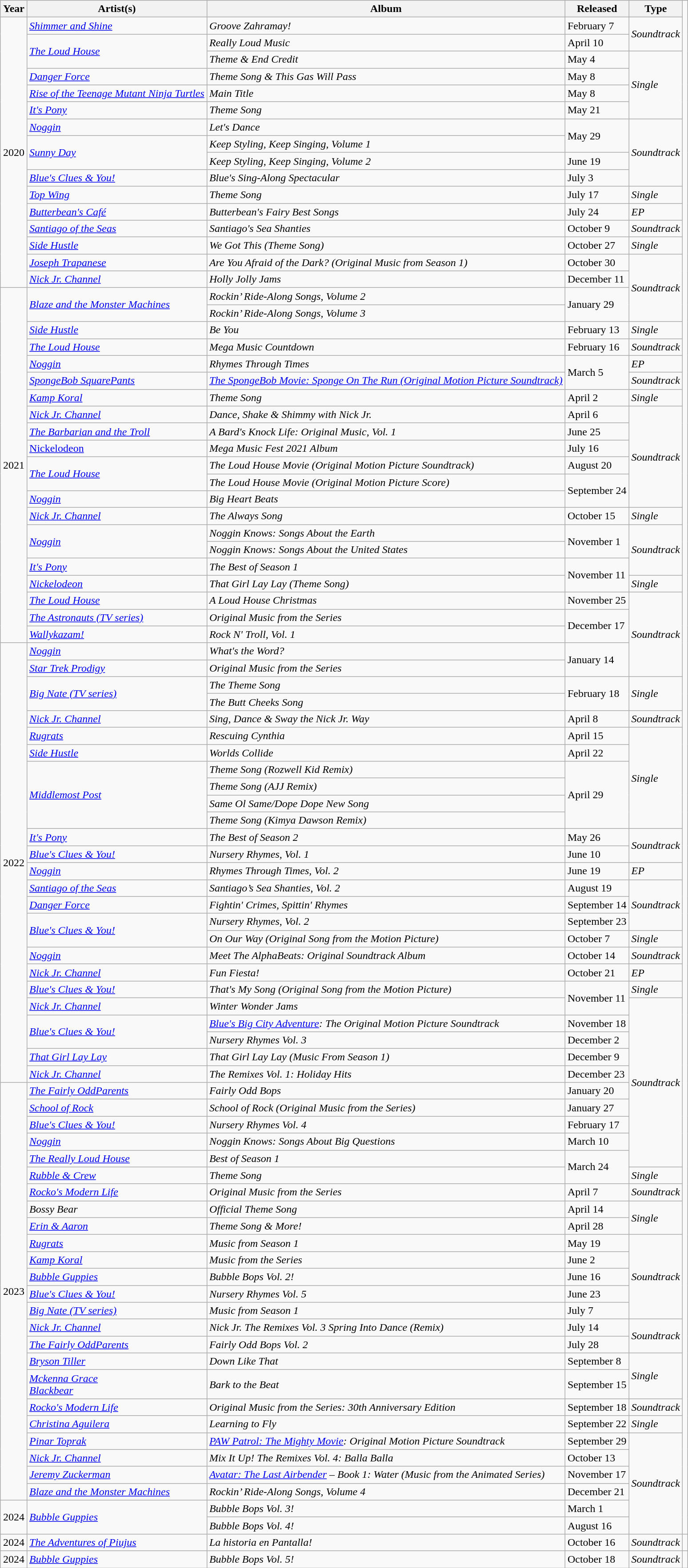<table class="wikitable" style="margin:1em auto;">
<tr>
<th scope="col" rowspan="1">Year</th>
<th scope="col" rowspan="1">Artist(s)</th>
<th scope="col" rowspan="1">Album</th>
<th scope="col" rowspan="1">Released</th>
<th scope="col" rowspan="1">Type</th>
</tr>
<tr>
<td rowspan="16">2020</td>
<td><em><a href='#'>Shimmer and Shine</a></em></td>
<td><em>Groove Zahramay!</em></td>
<td>February 7</td>
<td rowspan="2"><em>Soundtrack</em></td>
</tr>
<tr>
<td rowspan="2"><em><a href='#'>The Loud House</a></em></td>
<td><em>Really Loud Music</em></td>
<td>April 10</td>
</tr>
<tr>
<td><em>Theme & End Credit</em></td>
<td>May 4</td>
<td rowspan="4"><em>Single</em></td>
</tr>
<tr>
<td><em><a href='#'>Danger Force</a></em></td>
<td><em>Theme Song & This Gas Will Pass</em></td>
<td>May 8</td>
</tr>
<tr>
<td><em><a href='#'>Rise of the Teenage Mutant Ninja Turtles</a></em></td>
<td><em>Main Title</em></td>
<td>May 8</td>
</tr>
<tr>
<td><em><a href='#'>It's Pony</a></em></td>
<td><em>Theme Song</em></td>
<td>May 21</td>
</tr>
<tr>
<td><em><a href='#'>Noggin</a></em></td>
<td><em>Let's Dance</em></td>
<td rowspan="2">May 29</td>
<td rowspan="4"><em>Soundtrack</em></td>
</tr>
<tr>
<td rowspan="2"><em><a href='#'>Sunny Day</a></em></td>
<td><em>Keep Styling, Keep Singing, Volume 1</em></td>
</tr>
<tr>
<td><em>Keep Styling, Keep Singing, Volume 2</em></td>
<td>June 19</td>
</tr>
<tr>
<td><em><a href='#'>Blue's Clues & You!</a></em></td>
<td><em>Blue's Sing-Along Spectacular</em></td>
<td>July 3</td>
</tr>
<tr>
<td><em><a href='#'>Top Wing</a></em></td>
<td><em>Theme Song</em></td>
<td>July 17</td>
<td><em> Single</em></td>
</tr>
<tr>
<td><em><a href='#'>Butterbean's Café</a></em></td>
<td><em>Butterbean's Fairy Best Songs</em></td>
<td>July 24</td>
<td><em>EP</em></td>
</tr>
<tr>
<td><em><a href='#'>Santiago of the Seas</a></em></td>
<td><em>Santiago's Sea Shanties</em></td>
<td>October 9</td>
<td><em>Soundtrack</em></td>
</tr>
<tr>
<td><em><a href='#'>Side Hustle</a></em></td>
<td><em>We Got This (Theme Song)</em></td>
<td>October 27</td>
<td><em>Single</em></td>
</tr>
<tr>
<td><em><a href='#'>Joseph Trapanese</a></em></td>
<td><em>Are You Afraid of the Dark? (Original Music from Season 1)</em></td>
<td>October 30</td>
<td rowspan="4"><em>Soundtrack</em></td>
</tr>
<tr>
<td><em><a href='#'>Nick Jr. Channel</a></em></td>
<td><em>Holly Jolly Jams</em></td>
<td>December 11</td>
</tr>
<tr>
<td rowspan="21">2021</td>
<td rowspan="2"><em><a href='#'>Blaze and the Monster Machines</a> </em></td>
<td><em>Rockin’ Ride-Along Songs, Volume 2</em></td>
<td rowspan="2">January 29</td>
</tr>
<tr>
<td><em>Rockin’ Ride-Along Songs, Volume 3</em></td>
</tr>
<tr>
<td><em><a href='#'>Side Hustle</a></em></td>
<td><em>Be You</em></td>
<td>February 13</td>
<td><em>Single</em></td>
</tr>
<tr>
<td><em><a href='#'>The Loud House</a></em></td>
<td><em>Mega Music Countdown</em></td>
<td>February 16</td>
<td><em>Soundtrack</em></td>
</tr>
<tr>
<td><em><a href='#'>Noggin</a></em></td>
<td><em>Rhymes Through Times</em></td>
<td rowspan="2">March 5</td>
<td><em>EP</em></td>
</tr>
<tr>
<td><em><a href='#'>SpongeBob SquarePants</a></em></td>
<td><em><a href='#'>The SpongeBob Movie: Sponge On The Run (Original Motion Picture Soundtrack)</a></em></td>
<td><em>Soundtrack</em></td>
</tr>
<tr>
<td><em><a href='#'>Kamp Koral</a></em></td>
<td><em>Theme Song</em></td>
<td>April 2</td>
<td><em>Single</em></td>
</tr>
<tr>
<td><em><a href='#'>Nick Jr. Channel</a></em></td>
<td><em>Dance, Shake & Shimmy with Nick Jr.</em></td>
<td>April 6</td>
<td rowspan="6"><em>Soundtrack</em></td>
</tr>
<tr>
<td><em><a href='#'>The Barbarian and the Troll</a></em></td>
<td><em>A Bard's Knock Life: Original Music, Vol. 1</em></td>
<td>June 25</td>
</tr>
<tr>
<td><a href='#'>Nickelodeon</a></td>
<td><em>Mega Music Fest 2021 Album</em></td>
<td>July 16</td>
</tr>
<tr>
<td rowspan="2"><em><a href='#'>The Loud House</a></em></td>
<td><em>The Loud House Movie (Original Motion Picture Soundtrack)</em></td>
<td>August 20</td>
</tr>
<tr>
<td><em>The Loud House Movie (Original Motion Picture Score)</em></td>
<td rowspan="2">September 24</td>
</tr>
<tr>
<td><em><a href='#'>Noggin</a></em></td>
<td><em>Big Heart Beats</em></td>
</tr>
<tr>
<td><em><a href='#'>Nick Jr. Channel</a></em></td>
<td><em>The Always Song</em></td>
<td>October 15</td>
<td><em>Single</em></td>
</tr>
<tr>
<td rowspan="2"><em><a href='#'>Noggin</a></em></td>
<td><em>Noggin Knows: Songs About the Earth</em></td>
<td rowspan="2">November 1</td>
<td rowspan="3"><em>Soundtrack</em></td>
</tr>
<tr>
<td><em>Noggin Knows: Songs About the United States</em></td>
</tr>
<tr>
<td><em><a href='#'>It's Pony</a></em></td>
<td><em>The Best of Season 1</em></td>
<td rowspan="2">November 11</td>
</tr>
<tr>
<td><em><a href='#'>Nickelodeon</a></em></td>
<td><em>That Girl Lay Lay (Theme Song)</em></td>
<td><em>Single</em></td>
</tr>
<tr>
<td><em><a href='#'>The Loud House</a></em></td>
<td><em>A Loud House Christmas</em></td>
<td>November 25</td>
<td rowspan="5"><em>Soundtrack</em></td>
</tr>
<tr>
<td><em><a href='#'>The Astronauts (TV series)</a></em></td>
<td><em>Original Music from the Series</em></td>
<td rowspan="2">December 17</td>
</tr>
<tr>
<td><em><a href='#'>Wallykazam!</a></em></td>
<td><em>Rock N' Troll, Vol. 1</em></td>
</tr>
<tr>
<td rowspan="26">2022</td>
<td><em><a href='#'>Noggin</a></em></td>
<td><em>What's the Word?</em></td>
<td rowspan="2">January 14</td>
</tr>
<tr>
<td><em><a href='#'>Star Trek Prodigy</a></em></td>
<td><em>Original Music from the Series</em></td>
</tr>
<tr>
<td rowspan="2"><em><a href='#'>Big Nate (TV series)</a></em></td>
<td><em>The Theme Song</em></td>
<td rowspan="2">February 18</td>
<td rowspan="2"><em>Single</em></td>
</tr>
<tr>
<td><em>The Butt Cheeks Song</em></td>
</tr>
<tr>
<td><em><a href='#'>Nick Jr. Channel</a></em></td>
<td><em>Sing, Dance & Sway the Nick Jr. Way</em></td>
<td>April 8</td>
<td><em>Soundtrack</em></td>
</tr>
<tr>
<td><em><a href='#'>Rugrats</a></em></td>
<td><em>Rescuing Cynthia</em></td>
<td>April 15</td>
<td rowspan="6"><em>Single</em></td>
</tr>
<tr>
<td><em><a href='#'>Side Hustle</a></em></td>
<td><em>Worlds Collide</em></td>
<td>April 22</td>
</tr>
<tr>
<td rowspan="4"><em><a href='#'>Middlemost Post</a></em></td>
<td><em>Theme Song (Rozwell Kid Remix)</em></td>
<td rowspan="4">April 29</td>
</tr>
<tr>
<td><em>Theme Song (AJJ Remix)</em></td>
</tr>
<tr>
<td><em>Same Ol Same/Dope Dope New Song</em></td>
</tr>
<tr>
<td><em>Theme Song (Kimya Dawson Remix)</em></td>
</tr>
<tr>
<td><em><a href='#'>It's Pony</a></em></td>
<td><em>The Best of Season 2</em></td>
<td>May 26</td>
<td rowspan="2"><em>Soundtrack</em></td>
</tr>
<tr>
<td><em><a href='#'>Blue's Clues & You!</a></em></td>
<td><em>Nursery Rhymes, Vol. 1</em></td>
<td>June 10</td>
</tr>
<tr>
<td><em><a href='#'>Noggin</a></em></td>
<td><em>Rhymes Through Times, Vol. 2</em></td>
<td>June 19</td>
<td><em>EP</em></td>
</tr>
<tr>
<td><em><a href='#'>Santiago of the Seas</a></em></td>
<td><em>Santiago’s Sea Shanties, Vol. 2</em></td>
<td>August 19</td>
<td rowspan="3"><em>Soundtrack</em></td>
</tr>
<tr>
<td><em><a href='#'>Danger Force</a></em></td>
<td><em>Fightin' Crimes, Spittin' Rhymes</em></td>
<td>September 14</td>
</tr>
<tr>
<td rowspan="2"><em><a href='#'>Blue's Clues & You!</a></em></td>
<td><em>Nursery Rhymes, Vol. 2</em></td>
<td>September 23</td>
</tr>
<tr>
<td><em>On Our Way (Original Song from the Motion Picture)</em></td>
<td>October 7</td>
<td><em>Single</em></td>
</tr>
<tr>
<td><em><a href='#'>Noggin</a></em></td>
<td><em>Meet The AlphaBeats: Original Soundtrack Album</em></td>
<td>October 14</td>
<td><em>Soundtrack</em></td>
</tr>
<tr>
<td><em><a href='#'>Nick Jr. Channel</a></em></td>
<td><em>Fun Fiesta!</em></td>
<td>October 21</td>
<td><em>EP</em></td>
</tr>
<tr>
<td><em><a href='#'>Blue's Clues & You!</a></em></td>
<td><em>That's My Song (Original Song from the Motion Picture)</em></td>
<td rowspan="2">November 11</td>
<td><em>Single</em></td>
</tr>
<tr>
<td><em><a href='#'>Nick Jr. Channel</a></em></td>
<td><em>Winter Wonder Jams</em></td>
<td rowspan="10"><em>Soundtrack</em></td>
</tr>
<tr>
<td rowspan="2"><em><a href='#'>Blue's Clues & You!</a></em></td>
<td><em><a href='#'>Blue's Big City Adventure</a>: The Original Motion Picture Soundtrack</em></td>
<td>November 18</td>
</tr>
<tr>
<td><em>Nursery Rhymes Vol. 3</em></td>
<td>December 2</td>
</tr>
<tr>
<td><em><a href='#'>That Girl Lay Lay</a></em></td>
<td><em>That Girl Lay Lay (Music From Season 1)</em></td>
<td>December 9</td>
</tr>
<tr>
<td><em><a href='#'>Nick Jr. Channel</a></em></td>
<td><em>The Remixes Vol. 1: Holiday Hits</em></td>
<td>December 23</td>
</tr>
<tr>
<td rowspan="24">2023</td>
<td><em><a href='#'>The Fairly OddParents</a></em></td>
<td><em>Fairly Odd Bops</em></td>
<td>January 20</td>
</tr>
<tr>
<td><em><a href='#'>School of Rock</a></em></td>
<td><em>School of Rock (Original Music from the Series)</em></td>
<td>January 27</td>
</tr>
<tr>
<td><em><a href='#'>Blue's Clues & You!</a></em></td>
<td><em>Nursery Rhymes Vol. 4</em></td>
<td>February 17</td>
</tr>
<tr>
<td><em><a href='#'>Noggin</a></em></td>
<td><em>Noggin Knows: Songs About Big Questions</em></td>
<td>March 10</td>
</tr>
<tr>
<td><em><a href='#'>The Really Loud House</a></em></td>
<td><em>Best of Season 1</em></td>
<td rowspan="2">March 24</td>
</tr>
<tr>
<td><em><a href='#'>Rubble & Crew</a></em></td>
<td><em>Theme Song</em></td>
<td><em>Single</em></td>
</tr>
<tr>
<td><em><a href='#'>Rocko's Modern Life</a></em></td>
<td><em>Original Music from the Series</em></td>
<td>April 7</td>
<td><em>Soundtrack</em></td>
</tr>
<tr>
<td><em>Bossy Bear</em></td>
<td><em>Official Theme Song</em></td>
<td>April 14</td>
<td rowspan="2"><em>Single</em></td>
</tr>
<tr>
<td><em><a href='#'>Erin & Aaron</a></em></td>
<td><em>Theme Song & More!</em></td>
<td>April 28</td>
</tr>
<tr>
<td><em><a href='#'>Rugrats</a></em></td>
<td><em>Music from Season 1</em></td>
<td>May 19</td>
<td rowspan="5"><em>Soundtrack</em></td>
</tr>
<tr>
<td><em><a href='#'>Kamp Koral</a></em></td>
<td><em>Music from the Series</em></td>
<td>June 2</td>
</tr>
<tr>
<td><em><a href='#'>Bubble Guppies</a></em></td>
<td><em>Bubble Bops Vol. 2!</em></td>
<td>June 16</td>
</tr>
<tr>
<td><em><a href='#'>Blue's Clues & You!</a></em></td>
<td><em>Nursery Rhymes Vol. 5</em></td>
<td>June 23</td>
</tr>
<tr>
<td><em><a href='#'>Big Nate (TV series)</a></em></td>
<td><em>Music from Season 1</em></td>
<td>July 7</td>
</tr>
<tr>
<td><em><a href='#'>Nick Jr. Channel</a></em></td>
<td><em>Nick Jr. The Remixes Vol. 3 Spring Into Dance (Remix)</em></td>
<td>July 14</td>
<td rowspan="2"><em>Soundtrack</em></td>
</tr>
<tr>
<td><em><a href='#'>The Fairly OddParents</a></em></td>
<td><em>Fairly Odd Bops Vol. 2</em></td>
<td>July 28</td>
</tr>
<tr>
<td><em><a href='#'>Bryson Tiller</a></em></td>
<td><em>Down Like That</em></td>
<td>September 8</td>
<td rowspan="2"><em>Single</em></td>
</tr>
<tr>
<td><em><a href='#'>Mckenna Grace</a></em><br><em><a href='#'>Blackbear</a></em></td>
<td><em>Bark to the Beat</em></td>
<td>September 15</td>
</tr>
<tr>
<td><em><a href='#'>Rocko's Modern Life</a></em></td>
<td><em>Original Music from the Series: 30th Anniversary Edition</em></td>
<td>September 18</td>
<td><em>Soundtrack</em></td>
</tr>
<tr>
<td><em><a href='#'>Christina Aguilera</a></em></td>
<td><em>Learning to Fly</em></td>
<td>September 22</td>
<td><em>Single</em></td>
</tr>
<tr>
<td><em><a href='#'>Pinar Toprak</a></em></td>
<td><em><a href='#'>PAW Patrol: The Mighty Movie</a>: Original Motion Picture Soundtrack</em></td>
<td>September 29</td>
<td rowspan="6"><em>Soundtrack</em></td>
</tr>
<tr>
<td><em><a href='#'>Nick Jr. Channel</a></em></td>
<td><em>Mix It Up! The Remixes Vol. 4: Balla Balla</em></td>
<td>October 13</td>
</tr>
<tr>
<td><em><a href='#'>Jeremy Zuckerman</a></em></td>
<td><em><a href='#'>Avatar: The Last Airbender</a> – Book 1: Water (Music from the Animated Series)</em></td>
<td>November 17</td>
</tr>
<tr>
<td><em><a href='#'>Blaze and the Monster Machines</a></em></td>
<td><em>Rockin’ Ride-Along Songs, Volume 4</em></td>
<td>December 21</td>
</tr>
<tr>
<td rowspan="2">2024</td>
<td rowspan="2"><em><a href='#'>Bubble Guppies</a></em></td>
<td><em>Bubble Bops Vol. 3!</em></td>
<td>March 1</td>
</tr>
<tr>
<td><em>Bubble Bops Vol. 4!</em></td>
<td>August 16</td>
</tr>
<tr>
<td>2024</td>
<td><em><a href='#'>The Adventures of Piujus</a></em></td>
<td><em>La historia en Pantalla!</em></td>
<td>October 16</td>
<td><em>Soundtrack</em></td>
<td></td>
</tr>
<tr>
<td>2024</td>
<td><em><a href='#'>Bubble Guppies</a></em></td>
<td><em>Bubble Bops Vol. 5!</em></td>
<td>October 18</td>
<td><em>Soundtrack</em></td>
</tr>
</table>
